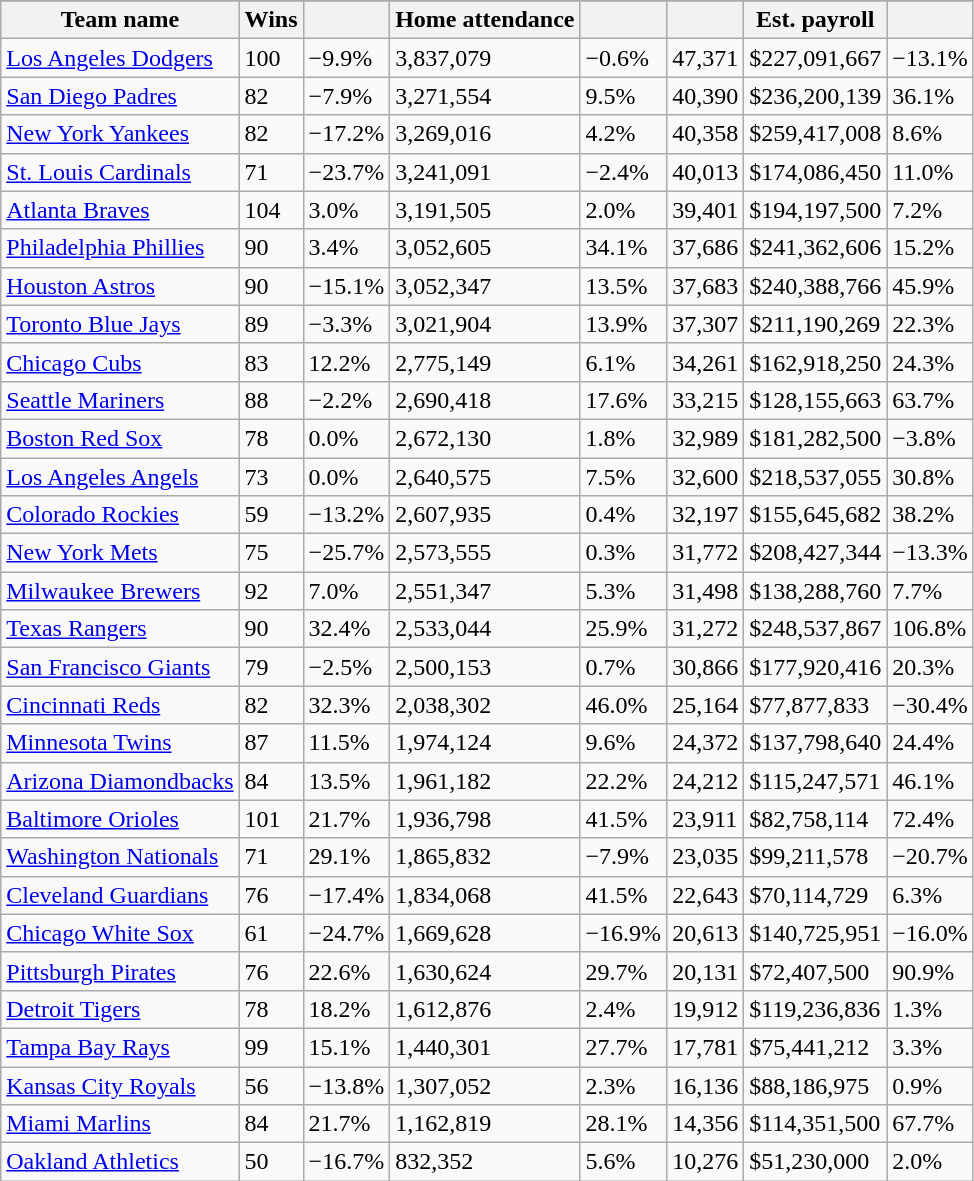<table class="wikitable sortable">
<tr style="text-align:center; font-size:larger;">
</tr>
<tr>
<th>Team name</th>
<th>Wins</th>
<th></th>
<th>Home attendance</th>
<th></th>
<th></th>
<th>Est. payroll</th>
<th></th>
</tr>
<tr>
<td><a href='#'>Los Angeles Dodgers</a></td>
<td>100</td>
<td>−9.9%</td>
<td>3,837,079</td>
<td>−0.6%</td>
<td>47,371</td>
<td>$227,091,667</td>
<td>−13.1%</td>
</tr>
<tr>
<td><a href='#'>San Diego Padres</a></td>
<td>82</td>
<td>−7.9%</td>
<td>3,271,554</td>
<td>9.5%</td>
<td>40,390</td>
<td>$236,200,139</td>
<td>36.1%</td>
</tr>
<tr>
<td><a href='#'>New York Yankees</a></td>
<td>82</td>
<td>−17.2%</td>
<td>3,269,016</td>
<td>4.2%</td>
<td>40,358</td>
<td>$259,417,008</td>
<td>8.6%</td>
</tr>
<tr>
<td><a href='#'>St. Louis Cardinals</a></td>
<td>71</td>
<td>−23.7%</td>
<td>3,241,091</td>
<td>−2.4%</td>
<td>40,013</td>
<td>$174,086,450</td>
<td>11.0%</td>
</tr>
<tr>
<td><a href='#'>Atlanta Braves</a></td>
<td>104</td>
<td>3.0%</td>
<td>3,191,505</td>
<td>2.0%</td>
<td>39,401</td>
<td>$194,197,500</td>
<td>7.2%</td>
</tr>
<tr>
<td><a href='#'>Philadelphia Phillies</a></td>
<td>90</td>
<td>3.4%</td>
<td>3,052,605</td>
<td>34.1%</td>
<td>37,686</td>
<td>$241,362,606</td>
<td>15.2%</td>
</tr>
<tr>
<td><a href='#'>Houston Astros</a></td>
<td>90</td>
<td>−15.1%</td>
<td>3,052,347</td>
<td>13.5%</td>
<td>37,683</td>
<td>$240,388,766</td>
<td>45.9%</td>
</tr>
<tr>
<td><a href='#'>Toronto Blue Jays</a></td>
<td>89</td>
<td>−3.3%</td>
<td>3,021,904</td>
<td>13.9%</td>
<td>37,307</td>
<td>$211,190,269</td>
<td>22.3%</td>
</tr>
<tr>
<td><a href='#'>Chicago Cubs</a></td>
<td>83</td>
<td>12.2%</td>
<td>2,775,149</td>
<td>6.1%</td>
<td>34,261</td>
<td>$162,918,250</td>
<td>24.3%</td>
</tr>
<tr>
<td><a href='#'>Seattle Mariners</a></td>
<td>88</td>
<td>−2.2%</td>
<td>2,690,418</td>
<td>17.6%</td>
<td>33,215</td>
<td>$128,155,663</td>
<td>63.7%</td>
</tr>
<tr>
<td><a href='#'>Boston Red Sox</a></td>
<td>78</td>
<td>0.0%</td>
<td>2,672,130</td>
<td>1.8%</td>
<td>32,989</td>
<td>$181,282,500</td>
<td>−3.8%</td>
</tr>
<tr>
<td><a href='#'>Los Angeles Angels</a></td>
<td>73</td>
<td>0.0%</td>
<td>2,640,575</td>
<td>7.5%</td>
<td>32,600</td>
<td>$218,537,055</td>
<td>30.8%</td>
</tr>
<tr>
<td><a href='#'>Colorado Rockies</a></td>
<td>59</td>
<td>−13.2%</td>
<td>2,607,935</td>
<td>0.4%</td>
<td>32,197</td>
<td>$155,645,682</td>
<td>38.2%</td>
</tr>
<tr>
<td><a href='#'>New York Mets</a></td>
<td>75</td>
<td>−25.7%</td>
<td>2,573,555</td>
<td>0.3%</td>
<td>31,772</td>
<td>$208,427,344</td>
<td>−13.3%</td>
</tr>
<tr>
<td><a href='#'>Milwaukee Brewers</a></td>
<td>92</td>
<td>7.0%</td>
<td>2,551,347</td>
<td>5.3%</td>
<td>31,498</td>
<td>$138,288,760</td>
<td>7.7%</td>
</tr>
<tr>
<td><a href='#'>Texas Rangers</a></td>
<td>90</td>
<td>32.4%</td>
<td>2,533,044</td>
<td>25.9%</td>
<td>31,272</td>
<td>$248,537,867</td>
<td>106.8%</td>
</tr>
<tr>
<td><a href='#'>San Francisco Giants</a></td>
<td>79</td>
<td>−2.5%</td>
<td>2,500,153</td>
<td>0.7%</td>
<td>30,866</td>
<td>$177,920,416</td>
<td>20.3%</td>
</tr>
<tr>
<td><a href='#'>Cincinnati Reds</a></td>
<td>82</td>
<td>32.3%</td>
<td>2,038,302</td>
<td>46.0%</td>
<td>25,164</td>
<td>$77,877,833</td>
<td>−30.4%</td>
</tr>
<tr>
<td><a href='#'>Minnesota Twins</a></td>
<td>87</td>
<td>11.5%</td>
<td>1,974,124</td>
<td>9.6%</td>
<td>24,372</td>
<td>$137,798,640</td>
<td>24.4%</td>
</tr>
<tr>
<td><a href='#'>Arizona Diamondbacks</a></td>
<td>84</td>
<td>13.5%</td>
<td>1,961,182</td>
<td>22.2%</td>
<td>24,212</td>
<td>$115,247,571</td>
<td>46.1%</td>
</tr>
<tr>
<td><a href='#'>Baltimore Orioles</a></td>
<td>101</td>
<td>21.7%</td>
<td>1,936,798</td>
<td>41.5%</td>
<td>23,911</td>
<td>$82,758,114</td>
<td>72.4%</td>
</tr>
<tr>
<td><a href='#'>Washington Nationals</a></td>
<td>71</td>
<td>29.1%</td>
<td>1,865,832</td>
<td>−7.9%</td>
<td>23,035</td>
<td>$99,211,578</td>
<td>−20.7%</td>
</tr>
<tr>
<td><a href='#'>Cleveland Guardians</a></td>
<td>76</td>
<td>−17.4%</td>
<td>1,834,068</td>
<td>41.5%</td>
<td>22,643</td>
<td>$70,114,729</td>
<td>6.3%</td>
</tr>
<tr>
<td><a href='#'>Chicago White Sox</a></td>
<td>61</td>
<td>−24.7%</td>
<td>1,669,628</td>
<td>−16.9%</td>
<td>20,613</td>
<td>$140,725,951</td>
<td>−16.0%</td>
</tr>
<tr>
<td><a href='#'>Pittsburgh Pirates</a></td>
<td>76</td>
<td>22.6%</td>
<td>1,630,624</td>
<td>29.7%</td>
<td>20,131</td>
<td>$72,407,500</td>
<td>90.9%</td>
</tr>
<tr>
<td><a href='#'>Detroit Tigers</a></td>
<td>78</td>
<td>18.2%</td>
<td>1,612,876</td>
<td>2.4%</td>
<td>19,912</td>
<td>$119,236,836</td>
<td>1.3%</td>
</tr>
<tr>
<td><a href='#'>Tampa Bay Rays</a></td>
<td>99</td>
<td>15.1%</td>
<td>1,440,301</td>
<td>27.7%</td>
<td>17,781</td>
<td>$75,441,212</td>
<td>3.3%</td>
</tr>
<tr>
<td><a href='#'>Kansas City Royals</a></td>
<td>56</td>
<td>−13.8%</td>
<td>1,307,052</td>
<td>2.3%</td>
<td>16,136</td>
<td>$88,186,975</td>
<td>0.9%</td>
</tr>
<tr>
<td><a href='#'>Miami Marlins</a></td>
<td>84</td>
<td>21.7%</td>
<td>1,162,819</td>
<td>28.1%</td>
<td>14,356</td>
<td>$114,351,500</td>
<td>67.7%</td>
</tr>
<tr>
<td><a href='#'>Oakland Athletics</a></td>
<td>50</td>
<td>−16.7%</td>
<td>832,352</td>
<td>5.6%</td>
<td>10,276</td>
<td>$51,230,000</td>
<td>2.0%</td>
</tr>
</table>
